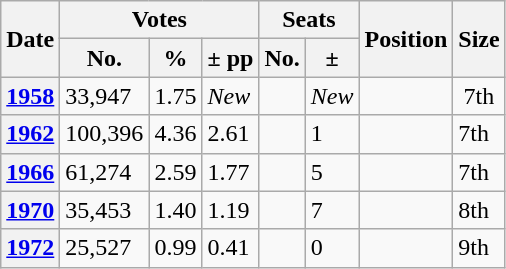<table class=wikitable>
<tr>
<th rowspan="2">Date</th>
<th colspan="3">Votes</th>
<th colspan="2">Seats</th>
<th rowspan="2">Position</th>
<th rowspan="2">Size</th>
</tr>
<tr>
<th>No.</th>
<th>%</th>
<th>± pp</th>
<th>No.</th>
<th>±</th>
</tr>
<tr>
<th><a href='#'>1958</a></th>
<td>33,947</td>
<td>1.75</td>
<td><em>New</em></td>
<td></td>
<td><em>New</em></td>
<td></td>
<td align="center">7th</td>
</tr>
<tr>
<th><a href='#'>1962</a></th>
<td>100,396</td>
<td>4.36</td>
<td> 2.61</td>
<td></td>
<td> 1</td>
<td></td>
<td> 7th</td>
</tr>
<tr>
<th><a href='#'>1966</a></th>
<td>61,274</td>
<td>2.59</td>
<td> 1.77</td>
<td></td>
<td> 5</td>
<td> </td>
<td> 7th</td>
</tr>
<tr>
<th><a href='#'>1970</a></th>
<td>35,453</td>
<td>1.40</td>
<td> 1.19</td>
<td></td>
<td> 7</td>
<td></td>
<td> 8th</td>
</tr>
<tr>
<th><a href='#'>1972</a></th>
<td>25,527</td>
<td>0.99</td>
<td> 0.41</td>
<td></td>
<td> 0</td>
<td></td>
<td> 9th</td>
</tr>
</table>
